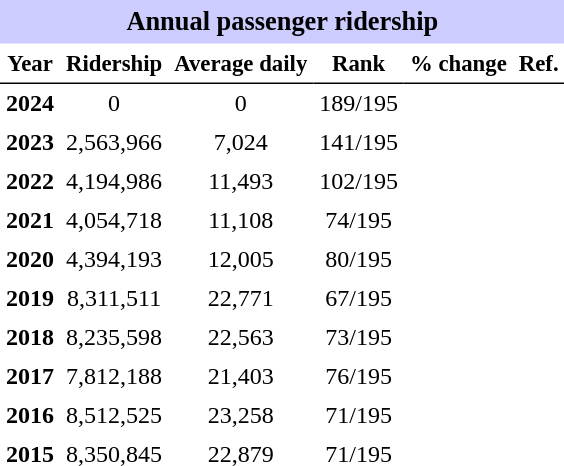<table class="toccolours" cellpadding="4" cellspacing="0" style="text-align:right;">
<tr>
<th colspan="6"  style="background-color:#ccf; background-color:#ccf; font-size:110%; text-align:center;">Annual passenger ridership</th>
</tr>
<tr style="font-size:95%; text-align:center">
<th style="border-bottom:1px solid black">Year</th>
<th style="border-bottom:1px solid black">Ridership</th>
<th style="border-bottom:1px solid black">Average daily</th>
<th style="border-bottom:1px solid black">Rank</th>
<th style="border-bottom:1px solid black">% change</th>
<th style="border-bottom:1px solid black">Ref.</th>
</tr>
<tr style="text-align:center;">
<td><strong>2024</strong></td>
<td>0</td>
<td>0</td>
<td>189/195</td>
<td></td>
<td></td>
</tr>
<tr style="text-align:center;">
<td><strong>2023</strong></td>
<td>2,563,966</td>
<td>7,024</td>
<td>141/195</td>
<td></td>
<td></td>
</tr>
<tr style="text-align:center;">
<td><strong>2022</strong></td>
<td>4,194,986</td>
<td>11,493</td>
<td>102/195</td>
<td></td>
<td></td>
</tr>
<tr style="text-align:center;">
<td><strong>2021</strong></td>
<td>4,054,718</td>
<td>11,108</td>
<td>74/195</td>
<td></td>
<td></td>
</tr>
<tr style="text-align:center;">
<td><strong>2020</strong></td>
<td>4,394,193</td>
<td>12,005</td>
<td>80/195</td>
<td></td>
<td></td>
</tr>
<tr style="text-align:center;">
<td><strong>2019</strong></td>
<td>8,311,511</td>
<td>22,771</td>
<td>67/195</td>
<td></td>
<td></td>
</tr>
<tr style="text-align:center;">
<td><strong>2018</strong></td>
<td>8,235,598</td>
<td>22,563</td>
<td>73/195</td>
<td></td>
<td></td>
</tr>
<tr style="text-align:center;">
<td><strong>2017</strong></td>
<td>7,812,188</td>
<td>21,403</td>
<td>76/195</td>
<td></td>
<td></td>
</tr>
<tr style="text-align:center;">
<td><strong>2016</strong></td>
<td>8,512,525</td>
<td>23,258</td>
<td>71/195</td>
<td></td>
<td></td>
</tr>
<tr style="text-align:center;">
<td><strong>2015</strong></td>
<td>8,350,845</td>
<td>22,879</td>
<td>71/195</td>
<td></td>
<td></td>
</tr>
</table>
